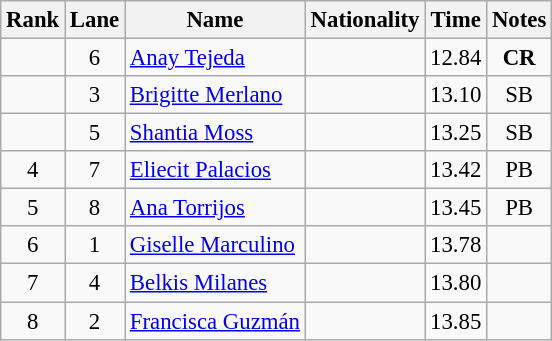<table class="wikitable sortable" style="text-align:center;font-size:95%">
<tr>
<th>Rank</th>
<th>Lane</th>
<th>Name</th>
<th>Nationality</th>
<th>Time</th>
<th>Notes</th>
</tr>
<tr>
<td></td>
<td>6</td>
<td align=left><a href='#'>Anay Tejeda</a></td>
<td align=left></td>
<td>12.84</td>
<td><strong>CR</strong></td>
</tr>
<tr>
<td></td>
<td>3</td>
<td align=left><a href='#'>Brigitte Merlano</a></td>
<td align=left></td>
<td>13.10</td>
<td>SB</td>
</tr>
<tr>
<td></td>
<td>5</td>
<td align=left><a href='#'>Shantia Moss</a></td>
<td align=left></td>
<td>13.25</td>
<td>SB</td>
</tr>
<tr>
<td>4</td>
<td>7</td>
<td align=left><a href='#'>Eliecit Palacios</a></td>
<td align=left></td>
<td>13.42</td>
<td>PB</td>
</tr>
<tr>
<td>5</td>
<td>8</td>
<td align=left><a href='#'>Ana Torrijos</a></td>
<td align=left></td>
<td>13.45</td>
<td>PB</td>
</tr>
<tr>
<td>6</td>
<td>1</td>
<td align=left><a href='#'>Giselle Marculino</a></td>
<td align=left></td>
<td>13.78</td>
<td></td>
</tr>
<tr>
<td>7</td>
<td>4</td>
<td align=left><a href='#'>Belkis Milanes</a></td>
<td align=left></td>
<td>13.80</td>
<td></td>
</tr>
<tr>
<td>8</td>
<td>2</td>
<td align=left><a href='#'>Francisca Guzmán</a></td>
<td align=left></td>
<td>13.85</td>
<td></td>
</tr>
</table>
